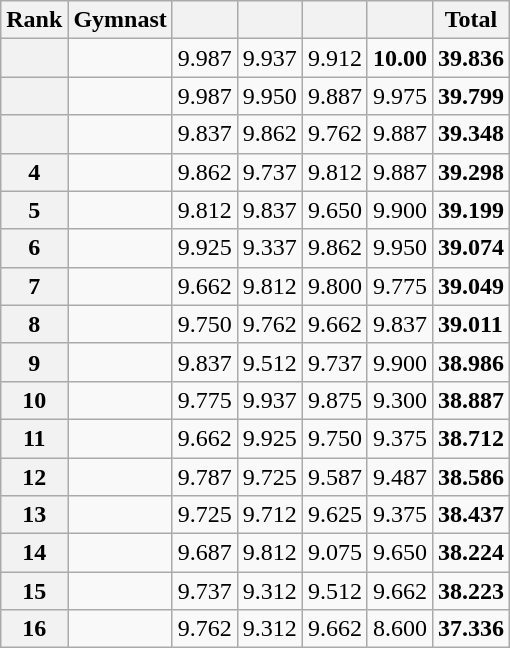<table class="wikitable sortable">
<tr>
<th>Rank</th>
<th>Gymnast</th>
<th></th>
<th></th>
<th></th>
<th></th>
<th>Total</th>
</tr>
<tr>
<th></th>
<td></td>
<td>9.987</td>
<td>9.937</td>
<td>9.912</td>
<td><strong>10.00</strong></td>
<td><strong>39.836</strong></td>
</tr>
<tr>
<th></th>
<td></td>
<td>9.987</td>
<td>9.950</td>
<td>9.887</td>
<td>9.975</td>
<td><strong>39.799</strong></td>
</tr>
<tr>
<th></th>
<td></td>
<td>9.837</td>
<td>9.862</td>
<td>9.762</td>
<td>9.887</td>
<td><strong>39.348</strong></td>
</tr>
<tr>
<th>4</th>
<td></td>
<td>9.862</td>
<td>9.737</td>
<td>9.812</td>
<td>9.887</td>
<td><strong>39.298</strong></td>
</tr>
<tr>
<th>5</th>
<td></td>
<td>9.812</td>
<td>9.837</td>
<td>9.650</td>
<td>9.900</td>
<td><strong>39.199</strong></td>
</tr>
<tr>
<th>6</th>
<td></td>
<td>9.925</td>
<td>9.337</td>
<td>9.862</td>
<td>9.950</td>
<td><strong>39.074</strong></td>
</tr>
<tr>
<th>7</th>
<td></td>
<td>9.662</td>
<td>9.812</td>
<td>9.800</td>
<td>9.775</td>
<td><strong>39.049</strong></td>
</tr>
<tr>
<th>8</th>
<td></td>
<td>9.750</td>
<td>9.762</td>
<td>9.662</td>
<td>9.837</td>
<td><strong>39.011</strong></td>
</tr>
<tr>
<th>9</th>
<td></td>
<td>9.837</td>
<td>9.512</td>
<td>9.737</td>
<td>9.900</td>
<td><strong>38.986</strong></td>
</tr>
<tr>
<th>10</th>
<td></td>
<td>9.775</td>
<td>9.937</td>
<td>9.875</td>
<td>9.300</td>
<td><strong>38.887</strong></td>
</tr>
<tr>
<th>11</th>
<td></td>
<td>9.662</td>
<td>9.925</td>
<td>9.750</td>
<td>9.375</td>
<td><strong>38.712</strong></td>
</tr>
<tr>
<th>12</th>
<td></td>
<td>9.787</td>
<td>9.725</td>
<td>9.587</td>
<td>9.487</td>
<td><strong>38.586</strong></td>
</tr>
<tr>
<th>13</th>
<td></td>
<td>9.725</td>
<td>9.712</td>
<td>9.625</td>
<td>9.375</td>
<td><strong>38.437</strong></td>
</tr>
<tr>
<th>14</th>
<td></td>
<td>9.687</td>
<td>9.812</td>
<td>9.075</td>
<td>9.650</td>
<td><strong>38.224</strong></td>
</tr>
<tr>
<th>15</th>
<td></td>
<td>9.737</td>
<td>9.312</td>
<td>9.512</td>
<td>9.662</td>
<td><strong>38.223</strong></td>
</tr>
<tr>
<th>16</th>
<td></td>
<td>9.762</td>
<td>9.312</td>
<td>9.662</td>
<td>8.600</td>
<td><strong>37.336</strong></td>
</tr>
</table>
